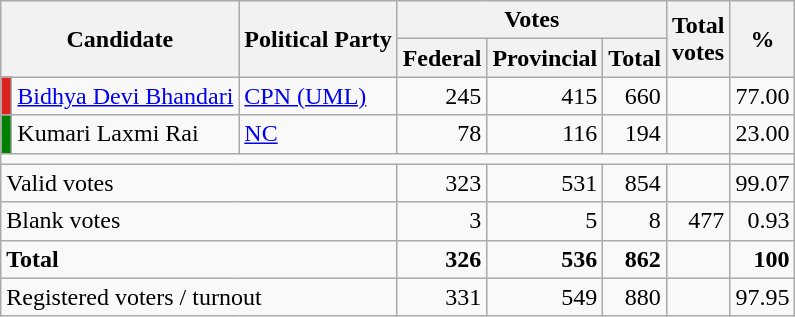<table class="wikitable centre" style=text-align:right>
<tr>
<th colspan=2 rowspan=2 scope=col>Candidate</th>
<th scope=col rowspan=2>Political Party</th>
<th colspan=3>Votes</th>
<th scope=col rowspan=2>Total<br>votes</th>
<th scope=col rowspan=2>%</th>
</tr>
<tr>
<th>Federal</th>
<th>Provincial</th>
<th>Total</th>
</tr>
<tr>
<td bgcolor=#DC241F></td>
<td align=left><a href='#'>Bidhya Devi Bhandari</a></td>
<td align=left><a href='#'>CPN (UML)</a></td>
<td>245</td>
<td>415</td>
<td>660</td>
<td></td>
<td>77.00</td>
</tr>
<tr>
<td bgcolor=#00800></td>
<td align=left>Kumari Laxmi Rai</td>
<td align=left><a href='#'>NC</a></td>
<td>78</td>
<td>116</td>
<td>194</td>
<td></td>
<td>23.00</td>
</tr>
<tr>
<td colspan=7></td>
</tr>
<tr>
<td align=left colspan=3>Valid votes</td>
<td>323</td>
<td>531</td>
<td>854</td>
<td></td>
<td>99.07</td>
</tr>
<tr>
<td align=left colspan=3>Blank votes</td>
<td>3</td>
<td>5</td>
<td>8</td>
<td>477</td>
<td>0.93</td>
</tr>
<tr style=font-weight:bold>
<td align=left colspan=3>Total</td>
<td>326</td>
<td>536</td>
<td>862</td>
<td></td>
<td>100</td>
</tr>
<tr>
<td align=left colspan=3>Registered voters / turnout</td>
<td>331</td>
<td>549</td>
<td>880</td>
<td></td>
<td>97.95</td>
</tr>
</table>
